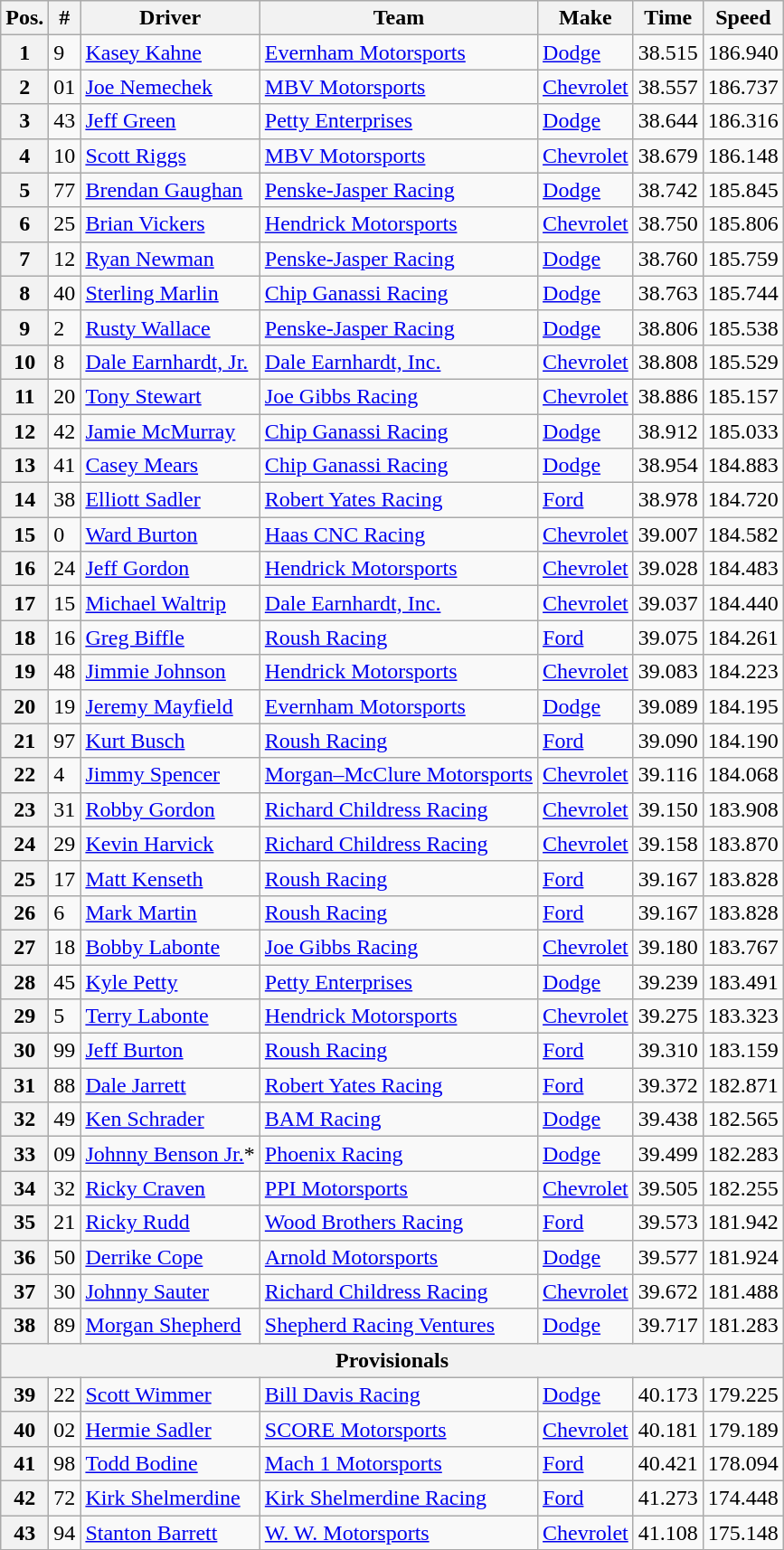<table class="wikitable">
<tr>
<th>Pos.</th>
<th>#</th>
<th>Driver</th>
<th>Team</th>
<th>Make</th>
<th>Time</th>
<th>Speed</th>
</tr>
<tr>
<th>1</th>
<td>9</td>
<td><a href='#'>Kasey Kahne</a></td>
<td><a href='#'>Evernham Motorsports</a></td>
<td><a href='#'>Dodge</a></td>
<td>38.515</td>
<td>186.940</td>
</tr>
<tr>
<th>2</th>
<td>01</td>
<td><a href='#'>Joe Nemechek</a></td>
<td><a href='#'>MBV Motorsports</a></td>
<td><a href='#'>Chevrolet</a></td>
<td>38.557</td>
<td>186.737</td>
</tr>
<tr>
<th>3</th>
<td>43</td>
<td><a href='#'>Jeff Green</a></td>
<td><a href='#'>Petty Enterprises</a></td>
<td><a href='#'>Dodge</a></td>
<td>38.644</td>
<td>186.316</td>
</tr>
<tr>
<th>4</th>
<td>10</td>
<td><a href='#'>Scott Riggs</a></td>
<td><a href='#'>MBV Motorsports</a></td>
<td><a href='#'>Chevrolet</a></td>
<td>38.679</td>
<td>186.148</td>
</tr>
<tr>
<th>5</th>
<td>77</td>
<td><a href='#'>Brendan Gaughan</a></td>
<td><a href='#'>Penske-Jasper Racing</a></td>
<td><a href='#'>Dodge</a></td>
<td>38.742</td>
<td>185.845</td>
</tr>
<tr>
<th>6</th>
<td>25</td>
<td><a href='#'>Brian Vickers</a></td>
<td><a href='#'>Hendrick Motorsports</a></td>
<td><a href='#'>Chevrolet</a></td>
<td>38.750</td>
<td>185.806</td>
</tr>
<tr>
<th>7</th>
<td>12</td>
<td><a href='#'>Ryan Newman</a></td>
<td><a href='#'>Penske-Jasper Racing</a></td>
<td><a href='#'>Dodge</a></td>
<td>38.760</td>
<td>185.759</td>
</tr>
<tr>
<th>8</th>
<td>40</td>
<td><a href='#'>Sterling Marlin</a></td>
<td><a href='#'>Chip Ganassi Racing</a></td>
<td><a href='#'>Dodge</a></td>
<td>38.763</td>
<td>185.744</td>
</tr>
<tr>
<th>9</th>
<td>2</td>
<td><a href='#'>Rusty Wallace</a></td>
<td><a href='#'>Penske-Jasper Racing</a></td>
<td><a href='#'>Dodge</a></td>
<td>38.806</td>
<td>185.538</td>
</tr>
<tr>
<th>10</th>
<td>8</td>
<td><a href='#'>Dale Earnhardt, Jr.</a></td>
<td><a href='#'>Dale Earnhardt, Inc.</a></td>
<td><a href='#'>Chevrolet</a></td>
<td>38.808</td>
<td>185.529</td>
</tr>
<tr>
<th>11</th>
<td>20</td>
<td><a href='#'>Tony Stewart</a></td>
<td><a href='#'>Joe Gibbs Racing</a></td>
<td><a href='#'>Chevrolet</a></td>
<td>38.886</td>
<td>185.157</td>
</tr>
<tr>
<th>12</th>
<td>42</td>
<td><a href='#'>Jamie McMurray</a></td>
<td><a href='#'>Chip Ganassi Racing</a></td>
<td><a href='#'>Dodge</a></td>
<td>38.912</td>
<td>185.033</td>
</tr>
<tr>
<th>13</th>
<td>41</td>
<td><a href='#'>Casey Mears</a></td>
<td><a href='#'>Chip Ganassi Racing</a></td>
<td><a href='#'>Dodge</a></td>
<td>38.954</td>
<td>184.883</td>
</tr>
<tr>
<th>14</th>
<td>38</td>
<td><a href='#'>Elliott Sadler</a></td>
<td><a href='#'>Robert Yates Racing</a></td>
<td><a href='#'>Ford</a></td>
<td>38.978</td>
<td>184.720</td>
</tr>
<tr>
<th>15</th>
<td>0</td>
<td><a href='#'>Ward Burton</a></td>
<td><a href='#'>Haas CNC Racing</a></td>
<td><a href='#'>Chevrolet</a></td>
<td>39.007</td>
<td>184.582</td>
</tr>
<tr>
<th>16</th>
<td>24</td>
<td><a href='#'>Jeff Gordon</a></td>
<td><a href='#'>Hendrick Motorsports</a></td>
<td><a href='#'>Chevrolet</a></td>
<td>39.028</td>
<td>184.483</td>
</tr>
<tr>
<th>17</th>
<td>15</td>
<td><a href='#'>Michael Waltrip</a></td>
<td><a href='#'>Dale Earnhardt, Inc.</a></td>
<td><a href='#'>Chevrolet</a></td>
<td>39.037</td>
<td>184.440</td>
</tr>
<tr>
<th>18</th>
<td>16</td>
<td><a href='#'>Greg Biffle</a></td>
<td><a href='#'>Roush Racing</a></td>
<td><a href='#'>Ford</a></td>
<td>39.075</td>
<td>184.261</td>
</tr>
<tr>
<th>19</th>
<td>48</td>
<td><a href='#'>Jimmie Johnson</a></td>
<td><a href='#'>Hendrick Motorsports</a></td>
<td><a href='#'>Chevrolet</a></td>
<td>39.083</td>
<td>184.223</td>
</tr>
<tr>
<th>20</th>
<td>19</td>
<td><a href='#'>Jeremy Mayfield</a></td>
<td><a href='#'>Evernham Motorsports</a></td>
<td><a href='#'>Dodge</a></td>
<td>39.089</td>
<td>184.195</td>
</tr>
<tr>
<th>21</th>
<td>97</td>
<td><a href='#'>Kurt Busch</a></td>
<td><a href='#'>Roush Racing</a></td>
<td><a href='#'>Ford</a></td>
<td>39.090</td>
<td>184.190</td>
</tr>
<tr>
<th>22</th>
<td>4</td>
<td><a href='#'>Jimmy Spencer</a></td>
<td><a href='#'>Morgan–McClure Motorsports</a></td>
<td><a href='#'>Chevrolet</a></td>
<td>39.116</td>
<td>184.068</td>
</tr>
<tr>
<th>23</th>
<td>31</td>
<td><a href='#'>Robby Gordon</a></td>
<td><a href='#'>Richard Childress Racing</a></td>
<td><a href='#'>Chevrolet</a></td>
<td>39.150</td>
<td>183.908</td>
</tr>
<tr>
<th>24</th>
<td>29</td>
<td><a href='#'>Kevin Harvick</a></td>
<td><a href='#'>Richard Childress Racing</a></td>
<td><a href='#'>Chevrolet</a></td>
<td>39.158</td>
<td>183.870</td>
</tr>
<tr>
<th>25</th>
<td>17</td>
<td><a href='#'>Matt Kenseth</a></td>
<td><a href='#'>Roush Racing</a></td>
<td><a href='#'>Ford</a></td>
<td>39.167</td>
<td>183.828</td>
</tr>
<tr>
<th>26</th>
<td>6</td>
<td><a href='#'>Mark Martin</a></td>
<td><a href='#'>Roush Racing</a></td>
<td><a href='#'>Ford</a></td>
<td>39.167</td>
<td>183.828</td>
</tr>
<tr>
<th>27</th>
<td>18</td>
<td><a href='#'>Bobby Labonte</a></td>
<td><a href='#'>Joe Gibbs Racing</a></td>
<td><a href='#'>Chevrolet</a></td>
<td>39.180</td>
<td>183.767</td>
</tr>
<tr>
<th>28</th>
<td>45</td>
<td><a href='#'>Kyle Petty</a></td>
<td><a href='#'>Petty Enterprises</a></td>
<td><a href='#'>Dodge</a></td>
<td>39.239</td>
<td>183.491</td>
</tr>
<tr>
<th>29</th>
<td>5</td>
<td><a href='#'>Terry Labonte</a></td>
<td><a href='#'>Hendrick Motorsports</a></td>
<td><a href='#'>Chevrolet</a></td>
<td>39.275</td>
<td>183.323</td>
</tr>
<tr>
<th>30</th>
<td>99</td>
<td><a href='#'>Jeff Burton</a></td>
<td><a href='#'>Roush Racing</a></td>
<td><a href='#'>Ford</a></td>
<td>39.310</td>
<td>183.159</td>
</tr>
<tr>
<th>31</th>
<td>88</td>
<td><a href='#'>Dale Jarrett</a></td>
<td><a href='#'>Robert Yates Racing</a></td>
<td><a href='#'>Ford</a></td>
<td>39.372</td>
<td>182.871</td>
</tr>
<tr>
<th>32</th>
<td>49</td>
<td><a href='#'>Ken Schrader</a></td>
<td><a href='#'>BAM Racing</a></td>
<td><a href='#'>Dodge</a></td>
<td>39.438</td>
<td>182.565</td>
</tr>
<tr>
<th>33</th>
<td>09</td>
<td><a href='#'>Johnny Benson Jr.</a>*</td>
<td><a href='#'>Phoenix Racing</a></td>
<td><a href='#'>Dodge</a></td>
<td>39.499</td>
<td>182.283</td>
</tr>
<tr>
<th>34</th>
<td>32</td>
<td><a href='#'>Ricky Craven</a></td>
<td><a href='#'>PPI Motorsports</a></td>
<td><a href='#'>Chevrolet</a></td>
<td>39.505</td>
<td>182.255</td>
</tr>
<tr>
<th>35</th>
<td>21</td>
<td><a href='#'>Ricky Rudd</a></td>
<td><a href='#'>Wood Brothers Racing</a></td>
<td><a href='#'>Ford</a></td>
<td>39.573</td>
<td>181.942</td>
</tr>
<tr>
<th>36</th>
<td>50</td>
<td><a href='#'>Derrike Cope</a></td>
<td><a href='#'>Arnold Motorsports</a></td>
<td><a href='#'>Dodge</a></td>
<td>39.577</td>
<td>181.924</td>
</tr>
<tr>
<th>37</th>
<td>30</td>
<td><a href='#'>Johnny Sauter</a></td>
<td><a href='#'>Richard Childress Racing</a></td>
<td><a href='#'>Chevrolet</a></td>
<td>39.672</td>
<td>181.488</td>
</tr>
<tr>
<th>38</th>
<td>89</td>
<td><a href='#'>Morgan Shepherd</a></td>
<td><a href='#'>Shepherd Racing Ventures</a></td>
<td><a href='#'>Dodge</a></td>
<td>39.717</td>
<td>181.283</td>
</tr>
<tr>
<th colspan="7">Provisionals</th>
</tr>
<tr>
<th>39</th>
<td>22</td>
<td><a href='#'>Scott Wimmer</a></td>
<td><a href='#'>Bill Davis Racing</a></td>
<td><a href='#'>Dodge</a></td>
<td>40.173</td>
<td>179.225</td>
</tr>
<tr>
<th>40</th>
<td>02</td>
<td><a href='#'>Hermie Sadler</a></td>
<td><a href='#'>SCORE Motorsports</a></td>
<td><a href='#'>Chevrolet</a></td>
<td>40.181</td>
<td>179.189</td>
</tr>
<tr>
<th>41</th>
<td>98</td>
<td><a href='#'>Todd Bodine</a></td>
<td><a href='#'>Mach 1 Motorsports</a></td>
<td><a href='#'>Ford</a></td>
<td>40.421</td>
<td>178.094</td>
</tr>
<tr>
<th>42</th>
<td>72</td>
<td><a href='#'>Kirk Shelmerdine</a></td>
<td><a href='#'>Kirk Shelmerdine Racing</a></td>
<td><a href='#'>Ford</a></td>
<td>41.273</td>
<td>174.448</td>
</tr>
<tr>
<th>43</th>
<td>94</td>
<td><a href='#'>Stanton Barrett</a></td>
<td><a href='#'>W. W. Motorsports</a></td>
<td><a href='#'>Chevrolet</a></td>
<td>41.108</td>
<td>175.148</td>
</tr>
</table>
